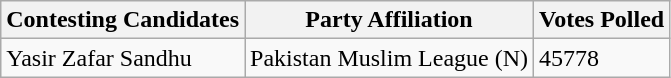<table class="wikitable sortable">
<tr>
<th>Contesting Candidates</th>
<th>Party Affiliation</th>
<th>Votes Polled</th>
</tr>
<tr>
<td>Yasir Zafar Sandhu</td>
<td>Pakistan Muslim League (N)</td>
<td>45778</td>
</tr>
</table>
